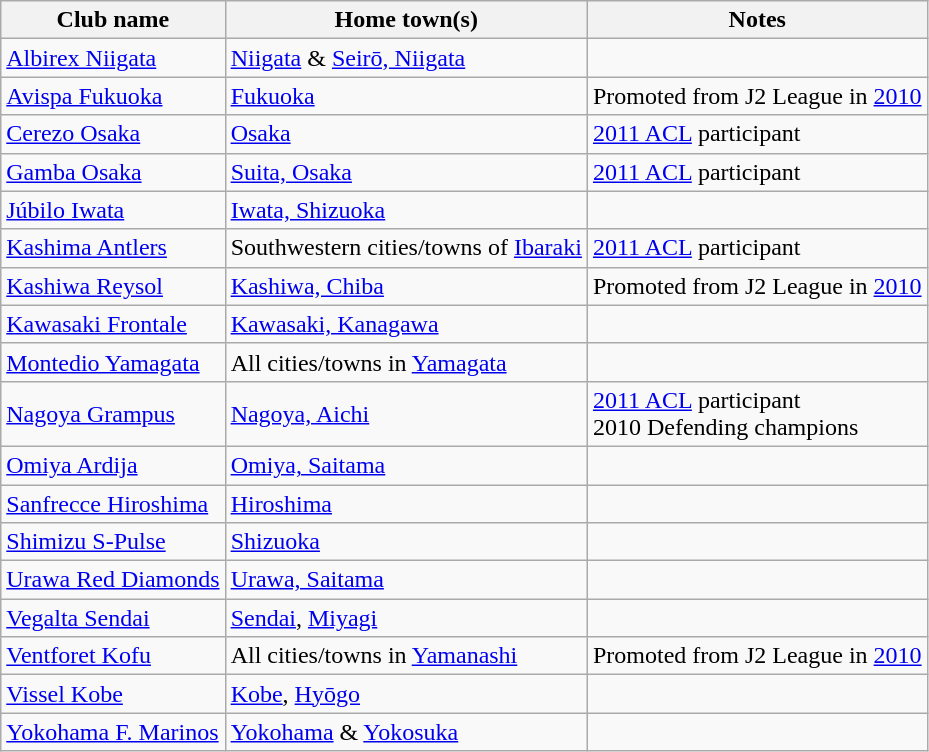<table class="wikitable">
<tr>
<th>Club name</th>
<th>Home town(s)</th>
<th>Notes</th>
</tr>
<tr>
<td><a href='#'>Albirex Niigata</a></td>
<td><a href='#'>Niigata</a> & <a href='#'>Seirō, Niigata</a></td>
<td></td>
</tr>
<tr>
<td><a href='#'>Avispa Fukuoka</a></td>
<td><a href='#'>Fukuoka</a></td>
<td>Promoted from J2 League in <a href='#'>2010</a></td>
</tr>
<tr>
<td><a href='#'>Cerezo Osaka</a></td>
<td><a href='#'>Osaka</a></td>
<td><a href='#'>2011 ACL</a> participant</td>
</tr>
<tr>
<td><a href='#'>Gamba Osaka</a></td>
<td><a href='#'>Suita, Osaka</a></td>
<td><a href='#'>2011 ACL</a> participant</td>
</tr>
<tr>
<td><a href='#'>Júbilo Iwata</a></td>
<td><a href='#'>Iwata, Shizuoka</a></td>
<td></td>
</tr>
<tr>
<td><a href='#'>Kashima Antlers</a></td>
<td>Southwestern cities/towns of <a href='#'>Ibaraki</a></td>
<td><a href='#'>2011 ACL</a> participant</td>
</tr>
<tr>
<td><a href='#'>Kashiwa Reysol</a></td>
<td><a href='#'>Kashiwa, Chiba</a></td>
<td>Promoted from J2 League in <a href='#'>2010</a></td>
</tr>
<tr>
<td><a href='#'>Kawasaki Frontale</a></td>
<td><a href='#'>Kawasaki, Kanagawa</a></td>
<td></td>
</tr>
<tr>
<td><a href='#'>Montedio Yamagata</a></td>
<td>All cities/towns in <a href='#'>Yamagata</a></td>
<td></td>
</tr>
<tr>
<td><a href='#'>Nagoya Grampus</a></td>
<td><a href='#'>Nagoya, Aichi</a></td>
<td><a href='#'>2011 ACL</a> participant<br>2010 Defending champions</td>
</tr>
<tr>
<td><a href='#'>Omiya Ardija</a></td>
<td><a href='#'>Omiya, Saitama</a></td>
<td></td>
</tr>
<tr>
<td><a href='#'>Sanfrecce Hiroshima</a></td>
<td><a href='#'>Hiroshima</a></td>
<td></td>
</tr>
<tr>
<td><a href='#'>Shimizu S-Pulse</a></td>
<td><a href='#'>Shizuoka</a></td>
<td></td>
</tr>
<tr>
<td><a href='#'>Urawa Red Diamonds</a></td>
<td><a href='#'>Urawa, Saitama</a></td>
<td></td>
</tr>
<tr>
<td><a href='#'>Vegalta Sendai</a></td>
<td><a href='#'>Sendai</a>, <a href='#'>Miyagi</a></td>
<td></td>
</tr>
<tr>
<td><a href='#'>Ventforet Kofu</a></td>
<td>All cities/towns in <a href='#'>Yamanashi</a></td>
<td>Promoted from J2 League in <a href='#'>2010</a></td>
</tr>
<tr>
<td><a href='#'>Vissel Kobe</a></td>
<td><a href='#'>Kobe</a>, <a href='#'>Hyōgo</a></td>
<td></td>
</tr>
<tr>
<td><a href='#'>Yokohama F. Marinos</a></td>
<td><a href='#'>Yokohama</a> & <a href='#'>Yokosuka</a></td>
<td></td>
</tr>
</table>
